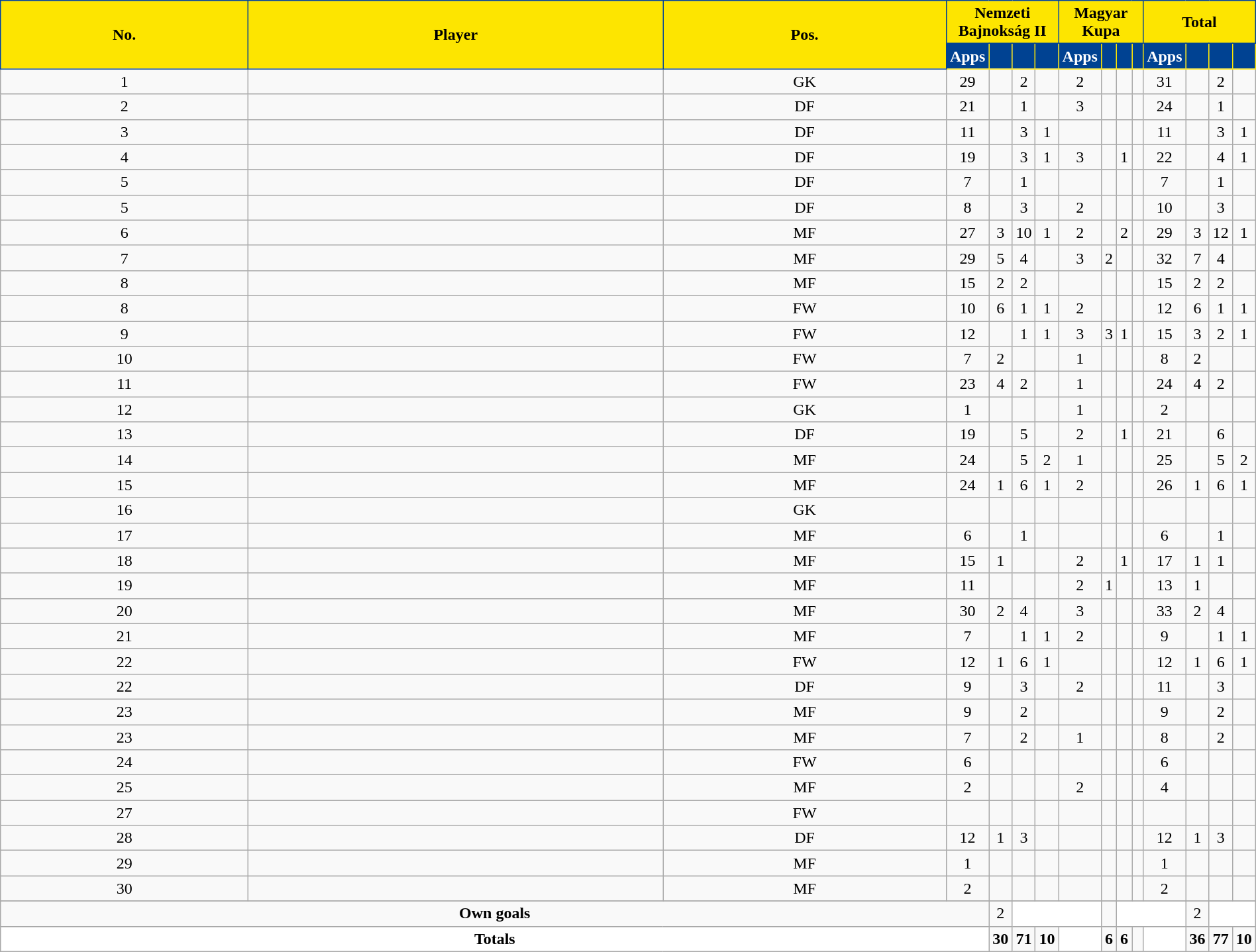<table class="wikitable sortable alternance" style="text-align:center;width:100%">
<tr>
<th rowspan="2" style="background-color:#FDE500;color:black;border:1px solid #004292";width:5px">No.</th>
<th rowspan="2" style="background-color:#FDE500;color:black;border:1px solid #004292";width:180px">Player</th>
<th rowspan="2" style="background-color:#FDE500;color:black;border:1px solid #004292";width:5px">Pos.</th>
<th colspan="4" style="background-color:#FDE500;color:black;border:1px solid #004292">Nemzeti Bajnokság II</th>
<th colspan="4" style="background-color:#FDE500;color:black;border:1px solid #004292">Magyar Kupa</th>
<th colspan="4" style="background-color:#FDE500;color:black;border:1px solid #004292">Total</th>
</tr>
<tr style="text-align:center">
<th width="4" style="background-color:#004292;color:white;border:1px solid #FDE500">Apps</th>
<th width="4" style="background-color:#004292;color:white;border:1px solid #FDE500"></th>
<th width="4" style="background-color:#004292;color:white;border:1px solid #FDE500"></th>
<th width="4" style="background-color:#004292;color:white;border:1px solid #FDE500"></th>
<th width="4" style="background-color:#004292;color:white;border:1px solid #FDE500">Apps</th>
<th width="4" style="background-color:#004292;color:white;border:1px solid #FDE500"></th>
<th width="4" style="background-color:#004292;color:white;border:1px solid #FDE500"></th>
<th width="4" style="background-color:#004292;color:white;border:1px solid #FDE500"></th>
<th width="4" style="background-color:#004292;color:white;border:1px solid #FDE500">Apps</th>
<th width="4" style="background-color:#004292;color:white;border:1px solid #FDE500"></th>
<th width="4" style="background-color:#004292;color:white;border:1px solid #FDE500"></th>
<th width="4" style="background-color:#004292;color:white;border:1px solid #FDE500"></th>
</tr>
<tr>
<td>1</td>
<td> </td>
<td>GK</td>
<td>29</td>
<td></td>
<td>2</td>
<td></td>
<td>2</td>
<td></td>
<td></td>
<td></td>
<td>31</td>
<td></td>
<td>2</td>
<td></td>
</tr>
<tr>
<td>2</td>
<td> </td>
<td>DF</td>
<td>21</td>
<td></td>
<td>1</td>
<td></td>
<td>3</td>
<td></td>
<td></td>
<td></td>
<td>24</td>
<td></td>
<td>1</td>
<td></td>
</tr>
<tr>
<td>3</td>
<td> </td>
<td>DF</td>
<td>11</td>
<td></td>
<td>3</td>
<td>1</td>
<td></td>
<td></td>
<td></td>
<td></td>
<td>11</td>
<td></td>
<td>3</td>
<td>1</td>
</tr>
<tr>
<td>4</td>
<td> </td>
<td>DF</td>
<td>19</td>
<td></td>
<td>3</td>
<td>1</td>
<td>3</td>
<td></td>
<td>1</td>
<td></td>
<td>22</td>
<td></td>
<td>4</td>
<td>1</td>
</tr>
<tr>
<td>5</td>
<td> </td>
<td>DF</td>
<td>7</td>
<td></td>
<td>1</td>
<td></td>
<td></td>
<td></td>
<td></td>
<td></td>
<td>7</td>
<td></td>
<td>1</td>
<td></td>
</tr>
<tr>
<td>5</td>
<td> </td>
<td>DF</td>
<td>8</td>
<td></td>
<td>3</td>
<td></td>
<td>2</td>
<td></td>
<td></td>
<td></td>
<td>10</td>
<td></td>
<td>3</td>
<td></td>
</tr>
<tr>
<td>6</td>
<td> </td>
<td>MF</td>
<td>27</td>
<td>3</td>
<td>10</td>
<td>1</td>
<td>2</td>
<td></td>
<td>2</td>
<td></td>
<td>29</td>
<td>3</td>
<td>12</td>
<td>1</td>
</tr>
<tr>
<td>7</td>
<td> </td>
<td>MF</td>
<td>29</td>
<td>5</td>
<td>4</td>
<td></td>
<td>3</td>
<td>2</td>
<td></td>
<td></td>
<td>32</td>
<td>7</td>
<td>4</td>
<td></td>
</tr>
<tr>
<td>8</td>
<td> </td>
<td>MF</td>
<td>15</td>
<td>2</td>
<td>2</td>
<td></td>
<td></td>
<td></td>
<td></td>
<td></td>
<td>15</td>
<td>2</td>
<td>2</td>
<td></td>
</tr>
<tr>
<td>8</td>
<td> </td>
<td>FW</td>
<td>10</td>
<td>6</td>
<td>1</td>
<td>1</td>
<td>2</td>
<td></td>
<td></td>
<td></td>
<td>12</td>
<td>6</td>
<td>1</td>
<td>1</td>
</tr>
<tr>
<td>9</td>
<td> </td>
<td>FW</td>
<td>12</td>
<td></td>
<td>1</td>
<td>1</td>
<td>3</td>
<td>3</td>
<td>1</td>
<td></td>
<td>15</td>
<td>3</td>
<td>2</td>
<td>1</td>
</tr>
<tr>
<td>10</td>
<td> </td>
<td>FW</td>
<td>7</td>
<td>2</td>
<td></td>
<td></td>
<td>1</td>
<td></td>
<td></td>
<td></td>
<td>8</td>
<td>2</td>
<td></td>
<td></td>
</tr>
<tr>
<td>11</td>
<td> </td>
<td>FW</td>
<td>23</td>
<td>4</td>
<td>2</td>
<td></td>
<td>1</td>
<td></td>
<td></td>
<td></td>
<td>24</td>
<td>4</td>
<td>2</td>
<td></td>
</tr>
<tr>
<td>12</td>
<td> </td>
<td>GK</td>
<td>1</td>
<td></td>
<td></td>
<td></td>
<td>1</td>
<td></td>
<td></td>
<td></td>
<td>2</td>
<td></td>
<td></td>
<td></td>
</tr>
<tr>
<td>13</td>
<td> </td>
<td>DF</td>
<td>19</td>
<td></td>
<td>5</td>
<td></td>
<td>2</td>
<td></td>
<td>1</td>
<td></td>
<td>21</td>
<td></td>
<td>6</td>
<td></td>
</tr>
<tr>
<td>14</td>
<td> </td>
<td>MF</td>
<td>24</td>
<td></td>
<td>5</td>
<td>2</td>
<td>1</td>
<td></td>
<td></td>
<td></td>
<td>25</td>
<td></td>
<td>5</td>
<td>2</td>
</tr>
<tr>
<td>15</td>
<td> </td>
<td>MF</td>
<td>24</td>
<td>1</td>
<td>6</td>
<td>1</td>
<td>2</td>
<td></td>
<td></td>
<td></td>
<td>26</td>
<td>1</td>
<td>6</td>
<td>1</td>
</tr>
<tr>
<td>16</td>
<td> </td>
<td>GK</td>
<td></td>
<td></td>
<td></td>
<td></td>
<td></td>
<td></td>
<td></td>
<td></td>
<td></td>
<td></td>
<td></td>
<td></td>
</tr>
<tr>
<td>17</td>
<td> </td>
<td>MF</td>
<td>6</td>
<td></td>
<td>1</td>
<td></td>
<td></td>
<td></td>
<td></td>
<td></td>
<td>6</td>
<td></td>
<td>1</td>
<td></td>
</tr>
<tr>
<td>18</td>
<td> </td>
<td>MF</td>
<td>15</td>
<td>1</td>
<td></td>
<td></td>
<td>2</td>
<td></td>
<td>1</td>
<td></td>
<td>17</td>
<td>1</td>
<td>1</td>
<td></td>
</tr>
<tr>
<td>19</td>
<td> </td>
<td>MF</td>
<td>11</td>
<td></td>
<td></td>
<td></td>
<td>2</td>
<td>1</td>
<td></td>
<td></td>
<td>13</td>
<td>1</td>
<td></td>
<td></td>
</tr>
<tr>
<td>20</td>
<td> </td>
<td>MF</td>
<td>30</td>
<td>2</td>
<td>4</td>
<td></td>
<td>3</td>
<td></td>
<td></td>
<td></td>
<td>33</td>
<td>2</td>
<td>4</td>
<td></td>
</tr>
<tr>
<td>21</td>
<td> </td>
<td>MF</td>
<td>7</td>
<td></td>
<td>1</td>
<td>1</td>
<td>2</td>
<td></td>
<td></td>
<td></td>
<td>9</td>
<td></td>
<td>1</td>
<td>1</td>
</tr>
<tr>
<td>22</td>
<td> </td>
<td>FW</td>
<td>12</td>
<td>1</td>
<td>6</td>
<td>1</td>
<td></td>
<td></td>
<td></td>
<td></td>
<td>12</td>
<td>1</td>
<td>6</td>
<td>1</td>
</tr>
<tr>
<td>22</td>
<td> </td>
<td>DF</td>
<td>9</td>
<td></td>
<td>3</td>
<td></td>
<td>2</td>
<td></td>
<td></td>
<td></td>
<td>11</td>
<td></td>
<td>3</td>
<td></td>
</tr>
<tr>
<td>23</td>
<td> </td>
<td>MF</td>
<td>9</td>
<td></td>
<td>2</td>
<td></td>
<td></td>
<td></td>
<td></td>
<td></td>
<td>9</td>
<td></td>
<td>2</td>
<td></td>
</tr>
<tr>
<td>23</td>
<td> </td>
<td>MF</td>
<td>7</td>
<td></td>
<td>2</td>
<td></td>
<td>1</td>
<td></td>
<td></td>
<td></td>
<td>8</td>
<td></td>
<td>2</td>
<td></td>
</tr>
<tr>
<td>24</td>
<td> </td>
<td>FW</td>
<td>6</td>
<td></td>
<td></td>
<td></td>
<td></td>
<td></td>
<td></td>
<td></td>
<td>6</td>
<td></td>
<td></td>
<td></td>
</tr>
<tr>
<td>25</td>
<td> </td>
<td>MF</td>
<td>2</td>
<td></td>
<td></td>
<td></td>
<td>2</td>
<td></td>
<td></td>
<td></td>
<td>4</td>
<td></td>
<td></td>
<td></td>
</tr>
<tr>
<td>27</td>
<td> </td>
<td>FW</td>
<td></td>
<td></td>
<td></td>
<td></td>
<td></td>
<td></td>
<td></td>
<td></td>
<td></td>
<td></td>
<td></td>
<td></td>
</tr>
<tr>
<td>28</td>
<td> </td>
<td>DF</td>
<td>12</td>
<td>1</td>
<td>3</td>
<td></td>
<td></td>
<td></td>
<td></td>
<td></td>
<td>12</td>
<td>1</td>
<td>3</td>
<td></td>
</tr>
<tr>
<td>29</td>
<td> </td>
<td>MF</td>
<td>1</td>
<td></td>
<td></td>
<td></td>
<td></td>
<td></td>
<td></td>
<td></td>
<td>1</td>
<td></td>
<td></td>
<td></td>
</tr>
<tr>
<td>30</td>
<td> </td>
<td>MF</td>
<td>2</td>
<td></td>
<td></td>
<td></td>
<td></td>
<td></td>
<td></td>
<td></td>
<td>2</td>
<td></td>
<td></td>
<td></td>
</tr>
<tr>
</tr>
<tr class="sortbottom">
<td colspan="4"><strong>Own goals</strong></td>
<td>2</td>
<td colspan="3" style="background:white;text-align:center"></td>
<td></td>
<td colspan="3" style="background:white;text-align:center"></td>
<td>2</td>
<td colspan="2" style="background:white;text-align:center"></td>
</tr>
<tr class="sortbottom">
<td colspan="4" style="background:white;text-align:center"><strong>Totals</strong></td>
<td><strong>30</strong></td>
<td><strong>71</strong></td>
<td><strong>10</strong></td>
<td rowspan="3" style="background:white;text-align:center"></td>
<td><strong>6</strong></td>
<td><strong>6</strong></td>
<td></td>
<td rowspan="3" style="background:white;text-align:center"></td>
<td><strong>36</strong></td>
<td><strong>77</strong></td>
<td><strong>10</strong></td>
</tr>
</table>
